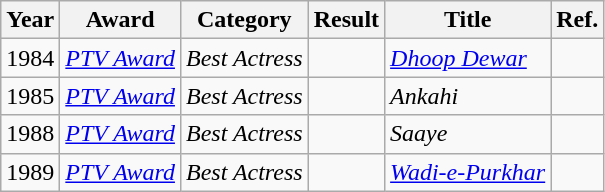<table class="wikitable">
<tr>
<th>Year</th>
<th>Award</th>
<th>Category</th>
<th>Result</th>
<th>Title</th>
<th>Ref.</th>
</tr>
<tr>
<td>1984</td>
<td><em><a href='#'>PTV Award</a></em></td>
<td><em>Best Actress</em></td>
<td></td>
<td><em><a href='#'>Dhoop Dewar</a></em></td>
<td></td>
</tr>
<tr>
<td>1985</td>
<td><em><a href='#'>PTV Award</a></em></td>
<td><em>Best Actress</em></td>
<td></td>
<td><em>Ankahi</em></td>
<td></td>
</tr>
<tr>
<td>1988</td>
<td><em><a href='#'>PTV Award</a></em></td>
<td><em>Best Actress</em></td>
<td></td>
<td><em>Saaye</em></td>
<td></td>
</tr>
<tr>
<td>1989</td>
<td><em><a href='#'>PTV Award</a></em></td>
<td><em>Best Actress</em></td>
<td></td>
<td><em><a href='#'>Wadi-e-Purkhar</a></em></td>
<td></td>
</tr>
</table>
